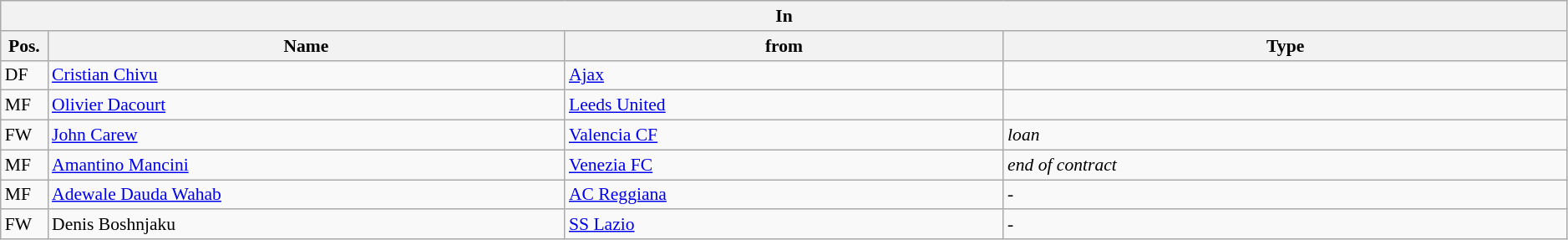<table class="wikitable" style="font-size:90%; width:99%">
<tr>
<th colspan=4>In</th>
</tr>
<tr>
<th width=3%>Pos.</th>
<th width=33%>Name</th>
<th width=28%>from</th>
<th width=36%>Type</th>
</tr>
<tr>
<td>DF</td>
<td><a href='#'>Cristian Chivu</a></td>
<td><a href='#'>Ajax</a></td>
<td></td>
</tr>
<tr>
<td>MF</td>
<td><a href='#'>Olivier Dacourt</a></td>
<td><a href='#'>Leeds United</a></td>
<td></td>
</tr>
<tr>
<td>FW</td>
<td><a href='#'>John Carew</a></td>
<td><a href='#'>Valencia CF</a></td>
<td><em>loan</em></td>
</tr>
<tr>
<td>MF</td>
<td><a href='#'>Amantino Mancini</a></td>
<td><a href='#'>Venezia FC</a></td>
<td><em>end of contract</em></td>
</tr>
<tr>
<td>MF</td>
<td><a href='#'>Adewale Dauda Wahab</a></td>
<td><a href='#'>AC Reggiana</a></td>
<td>-</td>
</tr>
<tr>
<td>FW</td>
<td>Denis Boshnjaku</td>
<td><a href='#'>SS Lazio</a></td>
<td>-</td>
</tr>
</table>
